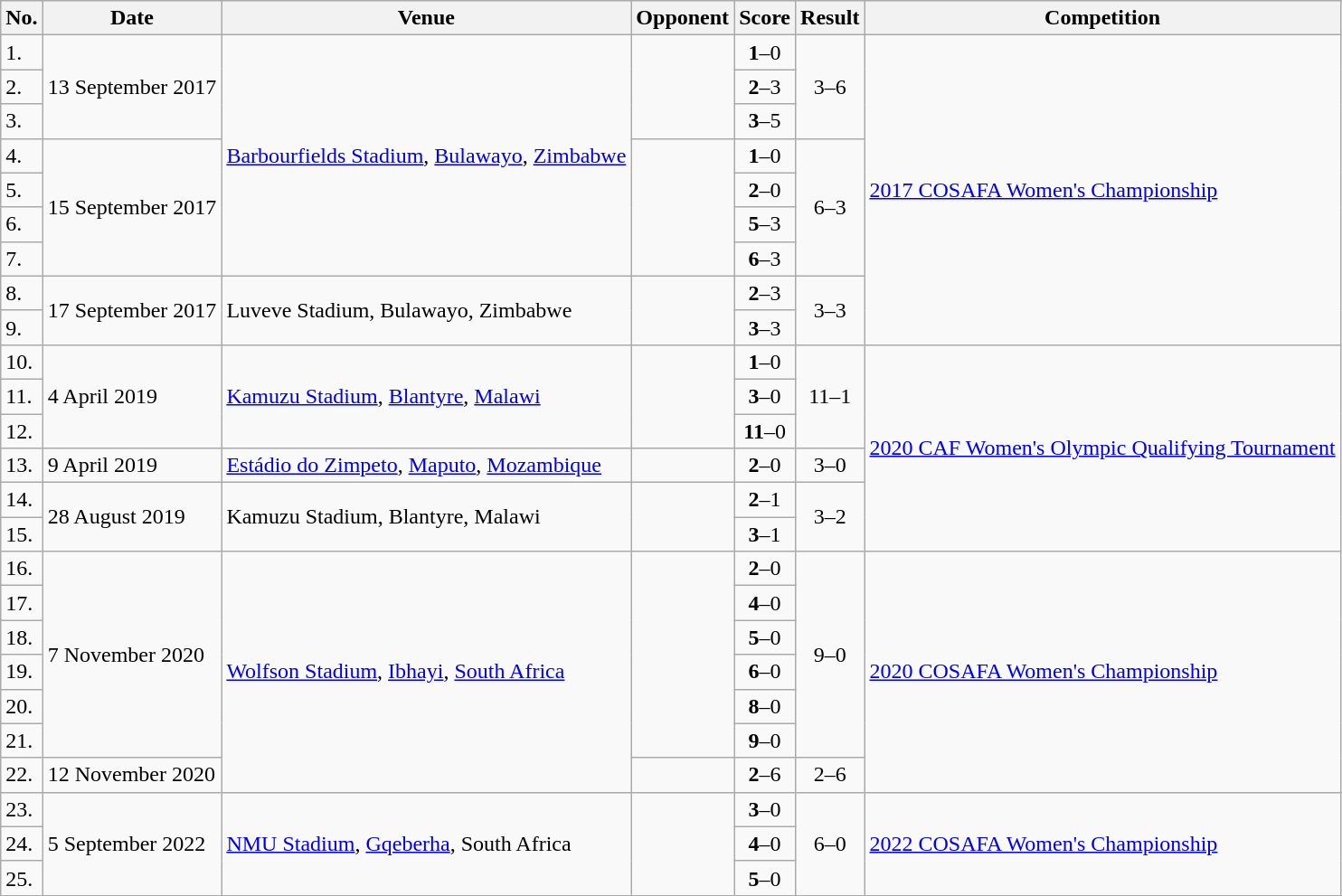<table class="wikitable">
<tr>
<th>No.</th>
<th>Date</th>
<th>Venue</th>
<th>Opponent</th>
<th>Score</th>
<th>Result</th>
<th>Competition</th>
</tr>
<tr>
<td>1.</td>
<td rowspan=3>13 September 2017</td>
<td rowspan=7><a href='#'>Barbourfields Stadium</a>, <a href='#'>Bulawayo</a>, <a href='#'>Zimbabwe</a></td>
<td rowspan=3></td>
<td align=center><strong>1</strong>–0</td>
<td rowspan=3 align=center>3–6</td>
<td rowspan=9><a href='#'>2017 COSAFA Women's Championship</a></td>
</tr>
<tr>
<td>2.</td>
<td align=center><strong>2</strong>–3</td>
</tr>
<tr>
<td>3.</td>
<td align=center><strong>3</strong>–5</td>
</tr>
<tr>
<td>4.</td>
<td rowspan=4>15 September 2017</td>
<td rowspan=4></td>
<td align=center><strong>1</strong>–0</td>
<td rowspan=4 align=center>6–3</td>
</tr>
<tr>
<td>5.</td>
<td align=center><strong>2</strong>–0</td>
</tr>
<tr>
<td>6.</td>
<td align=center><strong>5</strong>–3</td>
</tr>
<tr>
<td>7.</td>
<td align=center><strong>6</strong>–3</td>
</tr>
<tr>
<td>8.</td>
<td rowspan=2>17 September 2017</td>
<td rowspan=2>Luveve Stadium, Bulawayo, Zimbabwe</td>
<td rowspan=2></td>
<td align=center><strong>2</strong>–3</td>
<td rowspan=2 align=center>3–3</td>
</tr>
<tr>
<td>9.</td>
<td align=center><strong>3</strong>–3</td>
</tr>
<tr>
<td>10.</td>
<td rowspan=3>4 April 2019</td>
<td rowspan=3><a href='#'>Kamuzu Stadium</a>, <a href='#'>Blantyre</a>, <a href='#'>Malawi</a></td>
<td rowspan=3></td>
<td align=center><strong>1</strong>–0</td>
<td rowspan=3 align=center>11–1</td>
<td rowspan=6><a href='#'>2020 CAF Women's Olympic Qualifying Tournament</a></td>
</tr>
<tr>
<td>11.</td>
<td align=center><strong>3</strong>–0</td>
</tr>
<tr>
<td>12.</td>
<td align=center><strong>11</strong>–0</td>
</tr>
<tr>
<td>13.</td>
<td>9 April 2019</td>
<td><a href='#'>Estádio do Zimpeto</a>, <a href='#'>Maputo</a>, <a href='#'>Mozambique</a></td>
<td></td>
<td align=center><strong>2</strong>–0</td>
<td align=center>3–0</td>
</tr>
<tr>
<td>14.</td>
<td rowspan=2>28 August 2019</td>
<td rowspan=2>Kamuzu Stadium, Blantyre, Malawi</td>
<td rowspan=2></td>
<td align=center><strong>2</strong>–1</td>
<td rowspan=2 align=center>3–2</td>
</tr>
<tr>
<td>15.</td>
<td align=center><strong>3</strong>–1</td>
</tr>
<tr>
<td>16.</td>
<td rowspan=6>7 November 2020</td>
<td rowspan=7><a href='#'>Wolfson Stadium</a>, <a href='#'>Ibhayi</a>, <a href='#'>South Africa</a></td>
<td rowspan=6></td>
<td align=center><strong>2</strong>–0</td>
<td rowspan=6 align=center>9–0</td>
<td rowspan=7><a href='#'>2020 COSAFA Women's Championship</a></td>
</tr>
<tr>
<td>17.</td>
<td align=center><strong>4</strong>–0</td>
</tr>
<tr>
<td>18.</td>
<td align=center><strong>5</strong>–0</td>
</tr>
<tr>
<td>19.</td>
<td align=center><strong>6</strong>–0</td>
</tr>
<tr>
<td>20.</td>
<td align=center><strong>8</strong>–0</td>
</tr>
<tr>
<td>21.</td>
<td align=center><strong>9</strong>–0</td>
</tr>
<tr>
<td>22.</td>
<td>12 November 2020</td>
<td></td>
<td align=center><strong>2</strong>–6</td>
<td align=center>2–6</td>
</tr>
<tr>
<td>23.</td>
<td rowspan=3>5 September 2022</td>
<td rowspan=3><a href='#'>NMU Stadium</a>, <a href='#'>Gqeberha</a>, South Africa</td>
<td rowspan=3></td>
<td align=center><strong>3</strong>–0</td>
<td rowspan=3 align=center>6–0</td>
<td rowspan=3><a href='#'>2022 COSAFA Women's Championship</a></td>
</tr>
<tr>
<td>24.</td>
<td align=center><strong>4</strong>–0</td>
</tr>
<tr>
<td>25.</td>
<td align=center><strong>5</strong>–0</td>
</tr>
<tr>
</tr>
</table>
